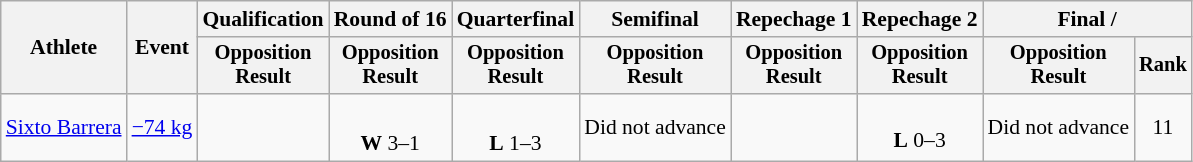<table class="wikitable" style="font-size:90%">
<tr>
<th rowspan="2">Athlete</th>
<th rowspan="2">Event</th>
<th>Qualification</th>
<th>Round of 16</th>
<th>Quarterfinal</th>
<th>Semifinal</th>
<th>Repechage 1</th>
<th>Repechage 2</th>
<th colspan=2>Final / </th>
</tr>
<tr style="font-size: 95%">
<th>Opposition<br>Result</th>
<th>Opposition<br>Result</th>
<th>Opposition<br>Result</th>
<th>Opposition<br>Result</th>
<th>Opposition<br>Result</th>
<th>Opposition<br>Result</th>
<th>Opposition<br>Result</th>
<th>Rank</th>
</tr>
<tr align=center>
<td align=left><a href='#'>Sixto Barrera</a></td>
<td align=left><a href='#'>−74 kg</a></td>
<td></td>
<td><br><strong>W</strong> 3–1 <sup></sup></td>
<td><br><strong>L</strong> 1–3 <sup></sup></td>
<td>Did not advance</td>
<td></td>
<td><br><strong>L</strong> 0–3</td>
<td>Did not advance</td>
<td>11</td>
</tr>
</table>
